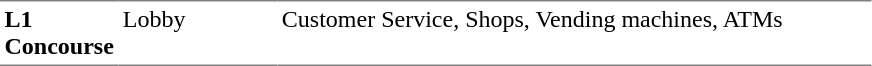<table table border=0 cellspacing=0 cellpadding=3>
<tr>
<td style="border-bottom:solid 1px gray; border-top:solid 1px gray;" valign=top width=50><strong>L1<br>Concourse</strong></td>
<td style="border-bottom:solid 1px gray; border-top:solid 1px gray;" valign=top width=100>Lobby</td>
<td style="border-bottom:solid 1px gray; border-top:solid 1px gray;" valign=top width=390>Customer Service, Shops, Vending machines, ATMs</td>
</tr>
</table>
